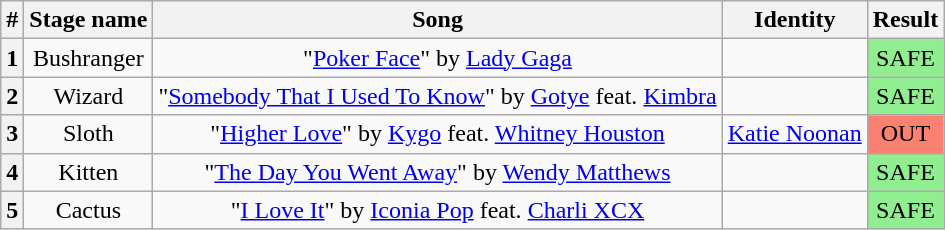<table class="wikitable plainrowheaders" style="text-align: center;">
<tr>
<th>#</th>
<th>Stage name</th>
<th>Song</th>
<th>Identity</th>
<th>Result</th>
</tr>
<tr>
<th>1</th>
<td>Bushranger</td>
<td>"<a href='#'>Poker Face</a>" by <a href='#'>Lady Gaga</a></td>
<td></td>
<td bgcolor=lightgreen>SAFE</td>
</tr>
<tr>
<th>2</th>
<td>Wizard</td>
<td>"<a href='#'>Somebody That I Used To Know</a>" by <a href='#'>Gotye</a> feat. <a href='#'>Kimbra</a></td>
<td></td>
<td bgcolor=lightgreen>SAFE</td>
</tr>
<tr>
<th>3</th>
<td>Sloth</td>
<td>"<a href='#'>Higher Love</a>" by <a href='#'>Kygo</a> feat. <a href='#'>Whitney Houston</a></td>
<td><a href='#'>Katie Noonan</a></td>
<td bgcolor=salmon>OUT</td>
</tr>
<tr>
<th>4</th>
<td>Kitten</td>
<td>"<a href='#'>The Day You Went Away</a>" by <a href='#'>Wendy Matthews</a></td>
<td></td>
<td bgcolor=lightgreen>SAFE</td>
</tr>
<tr>
<th>5</th>
<td>Cactus</td>
<td>"<a href='#'>I Love It</a>" by <a href='#'>Iconia Pop</a> feat. <a href='#'>Charli XCX</a></td>
<td></td>
<td bgcolor=lightgreen>SAFE</td>
</tr>
</table>
